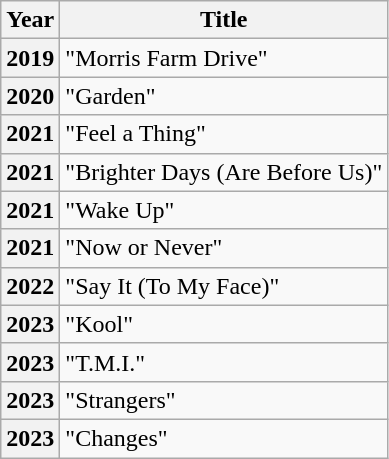<table class="wikitable plainrowheaders">
<tr>
<th scope="col">Year</th>
<th scope="col">Title</th>
</tr>
<tr>
<th scope="row">2019</th>
<td>"Morris Farm Drive"</td>
</tr>
<tr>
<th scope="row">2020</th>
<td>"Garden"</td>
</tr>
<tr>
<th scope="row">2021</th>
<td>"Feel a Thing"</td>
</tr>
<tr>
<th scope="row">2021</th>
<td>"Brighter Days (Are Before Us)"</td>
</tr>
<tr>
<th scope="row">2021</th>
<td>"Wake Up"</td>
</tr>
<tr>
<th scope="row">2021</th>
<td>"Now or Never"</td>
</tr>
<tr>
<th scope="row">2022</th>
<td>"Say It (To My Face)"</td>
</tr>
<tr>
<th scope="row">2023</th>
<td>"Kool"</td>
</tr>
<tr>
<th scope="row">2023</th>
<td>"T.M.I."</td>
</tr>
<tr>
<th scope="row">2023</th>
<td>"Strangers"</td>
</tr>
<tr>
<th scope="row">2023</th>
<td>"Changes"</td>
</tr>
</table>
